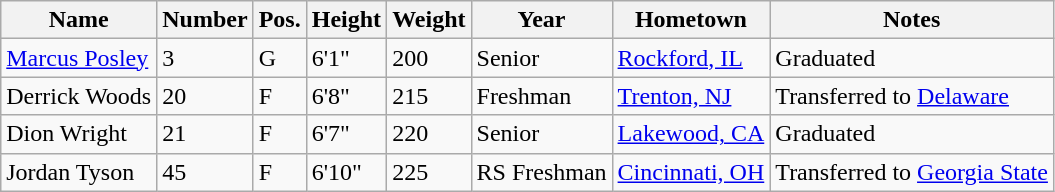<table class="wikitable sortable" border="1">
<tr>
<th>Name</th>
<th>Number</th>
<th>Pos.</th>
<th>Height</th>
<th>Weight</th>
<th>Year</th>
<th>Hometown</th>
<th class="unsortable">Notes</th>
</tr>
<tr>
<td><a href='#'>Marcus Posley</a></td>
<td>3</td>
<td>G</td>
<td>6'1"</td>
<td>200</td>
<td>Senior</td>
<td><a href='#'>Rockford, IL</a></td>
<td>Graduated</td>
</tr>
<tr>
<td>Derrick Woods</td>
<td>20</td>
<td>F</td>
<td>6'8"</td>
<td>215</td>
<td>Freshman</td>
<td><a href='#'>Trenton, NJ</a></td>
<td>Transferred to <a href='#'>Delaware</a></td>
</tr>
<tr>
<td>Dion Wright</td>
<td>21</td>
<td>F</td>
<td>6'7"</td>
<td>220</td>
<td>Senior</td>
<td><a href='#'>Lakewood, CA</a></td>
<td>Graduated</td>
</tr>
<tr>
<td>Jordan Tyson</td>
<td>45</td>
<td>F</td>
<td>6'10"</td>
<td>225</td>
<td>RS Freshman</td>
<td><a href='#'>Cincinnati, OH</a></td>
<td>Transferred to <a href='#'>Georgia State</a></td>
</tr>
</table>
